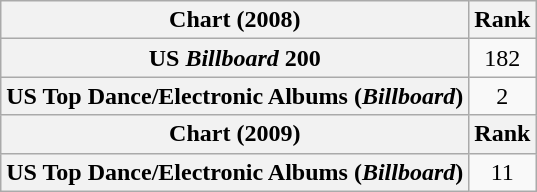<table class="wikitable sortable plainrowheaders" style="text-align:center">
<tr>
<th scope="col">Chart (2008)</th>
<th scope="col">Rank</th>
</tr>
<tr>
<th scope="row">US <em>Billboard</em> 200</th>
<td>182</td>
</tr>
<tr>
<th scope="row">US Top Dance/Electronic Albums (<em>Billboard</em>)</th>
<td>2</td>
</tr>
<tr>
<th scope="col">Chart (2009)</th>
<th scope="col">Rank</th>
</tr>
<tr>
<th scope="row">US Top Dance/Electronic Albums (<em>Billboard</em>)</th>
<td>11</td>
</tr>
</table>
